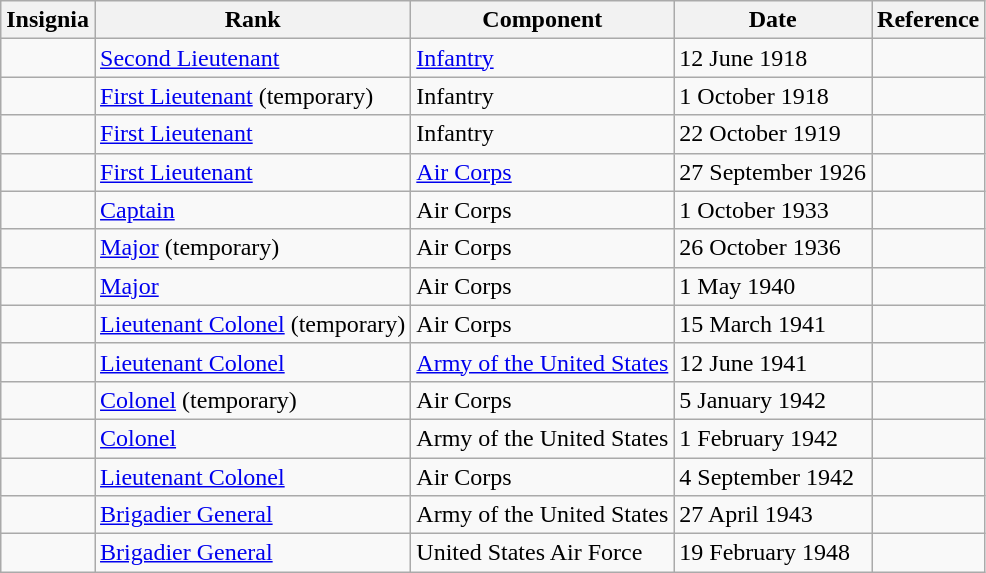<table class="wikitable">
<tr>
<th>Insignia</th>
<th>Rank</th>
<th>Component</th>
<th>Date</th>
<th>Reference</th>
</tr>
<tr>
<td></td>
<td><a href='#'>Second Lieutenant</a></td>
<td><a href='#'>Infantry</a></td>
<td>12 June 1918</td>
<td></td>
</tr>
<tr>
<td></td>
<td><a href='#'>First Lieutenant</a> (temporary)</td>
<td>Infantry</td>
<td>1 October 1918</td>
<td></td>
</tr>
<tr>
<td></td>
<td><a href='#'>First Lieutenant</a></td>
<td>Infantry</td>
<td>22 October 1919</td>
<td></td>
</tr>
<tr>
<td></td>
<td><a href='#'>First Lieutenant</a></td>
<td><a href='#'>Air Corps</a></td>
<td>27 September 1926</td>
<td></td>
</tr>
<tr>
<td></td>
<td><a href='#'>Captain</a></td>
<td>Air Corps</td>
<td>1 October 1933</td>
<td></td>
</tr>
<tr>
<td></td>
<td><a href='#'>Major</a> (temporary)</td>
<td>Air Corps</td>
<td>26 October 1936</td>
<td></td>
</tr>
<tr>
<td></td>
<td><a href='#'>Major</a></td>
<td>Air Corps</td>
<td>1 May 1940</td>
<td></td>
</tr>
<tr>
<td></td>
<td><a href='#'>Lieutenant Colonel</a> (temporary)</td>
<td>Air Corps</td>
<td>15 March 1941</td>
<td></td>
</tr>
<tr>
<td></td>
<td><a href='#'>Lieutenant Colonel</a></td>
<td><a href='#'>Army of the United States</a></td>
<td>12 June 1941</td>
<td></td>
</tr>
<tr>
<td></td>
<td><a href='#'>Colonel</a> (temporary)</td>
<td>Air Corps</td>
<td>5 January 1942</td>
<td></td>
</tr>
<tr>
<td></td>
<td><a href='#'>Colonel</a></td>
<td>Army of the United States</td>
<td>1 February 1942</td>
<td></td>
</tr>
<tr>
<td></td>
<td><a href='#'>Lieutenant Colonel</a></td>
<td>Air Corps</td>
<td>4 September 1942</td>
<td></td>
</tr>
<tr>
<td></td>
<td><a href='#'>Brigadier General</a></td>
<td>Army of the United States</td>
<td>27 April 1943</td>
<td></td>
</tr>
<tr>
<td></td>
<td><a href='#'>Brigadier General</a></td>
<td>United States Air Force</td>
<td>19 February 1948</td>
<td></td>
</tr>
</table>
